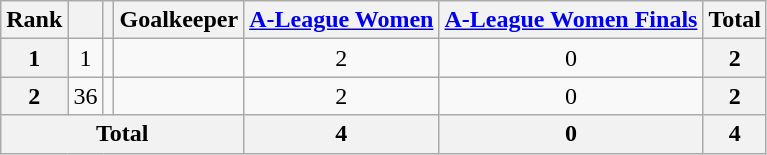<table class="wikitable" style="text-align:center">
<tr>
<th>Rank</th>
<th></th>
<th></th>
<th>Goalkeeper</th>
<th><a href='#'>A-League Women</a></th>
<th><a href='#'>A-League Women Finals</a></th>
<th>Total</th>
</tr>
<tr>
<th>1</th>
<td>1</td>
<td></td>
<td align="left"></td>
<td>2</td>
<td>0</td>
<th>2</th>
</tr>
<tr>
<th>2</th>
<td>36</td>
<td></td>
<td align="left"></td>
<td>2</td>
<td>0</td>
<th>2</th>
</tr>
<tr>
<th colspan="4">Total</th>
<th>4</th>
<th>0</th>
<th>4</th>
</tr>
</table>
